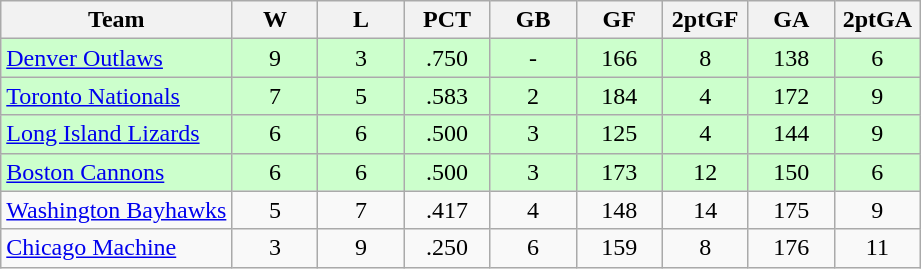<table class="wikitable">
<tr>
<th>Team</th>
<th width=50px>W</th>
<th width=50px>L</th>
<th width=50px>PCT</th>
<th width=50px>GB</th>
<th width=50px>GF</th>
<th width=50px>2ptGF</th>
<th width=50px>GA</th>
<th width=50px>2ptGA</th>
</tr>
<tr align="center" bgcolor="#ccffcc">
<td align="left"><a href='#'>Denver Outlaws</a></td>
<td>9</td>
<td>3</td>
<td>.750</td>
<td>-</td>
<td>166</td>
<td>8</td>
<td>138</td>
<td>6</td>
</tr>
<tr align="center" bgcolor="#ccffcc">
<td align="left"><a href='#'>Toronto Nationals</a></td>
<td>7</td>
<td>5</td>
<td>.583</td>
<td>2</td>
<td>184</td>
<td>4</td>
<td>172</td>
<td>9</td>
</tr>
<tr align="center"  bgcolor="#ccffcc">
<td align="left"><a href='#'>Long Island Lizards</a></td>
<td>6</td>
<td>6</td>
<td>.500</td>
<td>3</td>
<td>125</td>
<td>4</td>
<td>144</td>
<td>9</td>
</tr>
<tr align="center"  bgcolor="#ccffcc">
<td align="left"><a href='#'>Boston Cannons</a></td>
<td>6</td>
<td>6</td>
<td>.500</td>
<td>3</td>
<td>173</td>
<td>12</td>
<td>150</td>
<td>6</td>
</tr>
<tr align="center">
<td align="left"><a href='#'>Washington Bayhawks</a></td>
<td>5</td>
<td>7</td>
<td>.417</td>
<td>4</td>
<td>148</td>
<td>14</td>
<td>175</td>
<td>9</td>
</tr>
<tr align="center">
<td align="left"><a href='#'>Chicago Machine</a></td>
<td>3</td>
<td>9</td>
<td>.250</td>
<td>6</td>
<td>159</td>
<td>8</td>
<td>176</td>
<td>11</td>
</tr>
</table>
